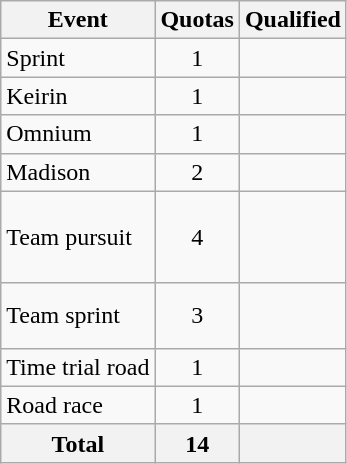<table class="wikitable">
<tr>
<th>Event</th>
<th>Quotas</th>
<th>Qualified</th>
</tr>
<tr>
<td>Sprint</td>
<td style="text-align:center;">1</td>
<td></td>
</tr>
<tr>
<td>Keirin</td>
<td style="text-align:center;">1</td>
<td></td>
</tr>
<tr>
<td>Omnium</td>
<td style="text-align:center;">1</td>
<td></td>
</tr>
<tr>
<td>Madison</td>
<td style="text-align:center;">2</td>
<td><br></td>
</tr>
<tr>
<td>Team pursuit</td>
<td style="text-align:center;">4</td>
<td><br><br><br></td>
</tr>
<tr>
<td>Team sprint</td>
<td style="text-align:center;">3</td>
<td><br><br></td>
</tr>
<tr>
<td>Time trial road</td>
<td style="text-align:center;">1</td>
<td></td>
</tr>
<tr>
<td>Road race</td>
<td style="text-align:center;">1</td>
<td></td>
</tr>
<tr>
<th>Total</th>
<th>14</th>
<th></th>
</tr>
</table>
